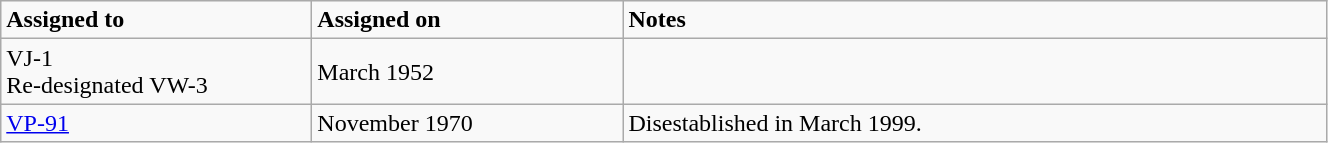<table class="wikitable" style="width: 70%;">
<tr>
<td style="width: 200px;"><strong>Assigned to</strong></td>
<td style="width: 200px;"><strong>Assigned on</strong></td>
<td><strong>Notes</strong></td>
</tr>
<tr>
<td>VJ-1<br>Re-designated VW-3</td>
<td>March 1952</td>
<td></td>
</tr>
<tr>
<td><a href='#'>VP-91</a></td>
<td>November 1970</td>
<td>Disestablished in March 1999.</td>
</tr>
</table>
